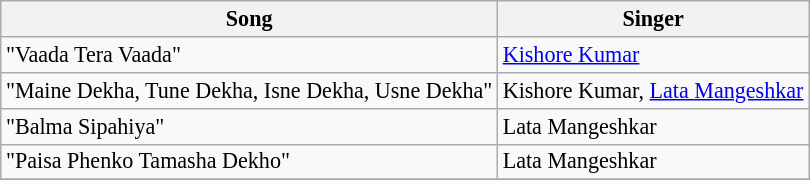<table class="wikitable" style="font-size:92%;">
<tr>
<th>Song</th>
<th>Singer</th>
</tr>
<tr>
<td>"Vaada Tera Vaada"</td>
<td><a href='#'>Kishore Kumar</a></td>
</tr>
<tr>
<td>"Maine Dekha, Tune Dekha, Isne Dekha, Usne Dekha"</td>
<td>Kishore Kumar, <a href='#'>Lata Mangeshkar</a></td>
</tr>
<tr>
<td>"Balma Sipahiya"</td>
<td>Lata Mangeshkar</td>
</tr>
<tr>
<td>"Paisa Phenko Tamasha Dekho"</td>
<td>Lata Mangeshkar</td>
</tr>
<tr>
</tr>
</table>
